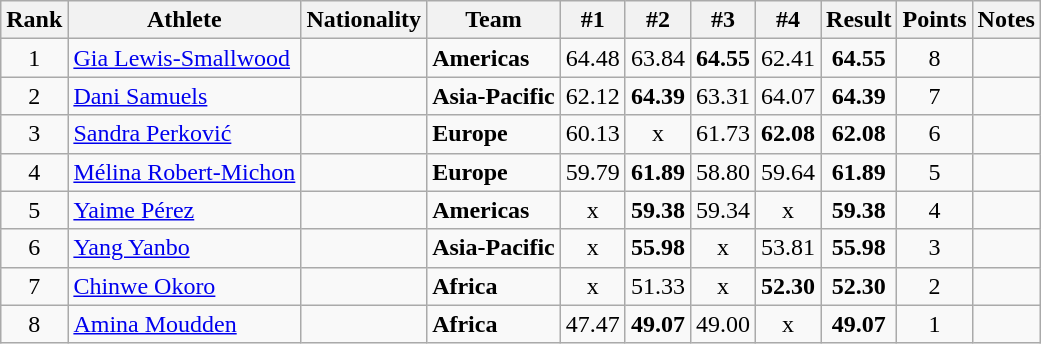<table class="wikitable sortable" style="text-align:center">
<tr>
<th>Rank</th>
<th>Athlete</th>
<th>Nationality</th>
<th>Team</th>
<th>#1</th>
<th>#2</th>
<th>#3</th>
<th>#4</th>
<th>Result</th>
<th>Points</th>
<th>Notes</th>
</tr>
<tr>
<td>1</td>
<td align="left"><a href='#'>Gia Lewis-Smallwood</a></td>
<td align=left></td>
<td align=left><strong>Americas</strong></td>
<td>64.48</td>
<td>63.84</td>
<td><strong>64.55</strong></td>
<td>62.41</td>
<td><strong>64.55</strong></td>
<td>8</td>
<td></td>
</tr>
<tr>
<td>2</td>
<td align="left"><a href='#'>Dani Samuels</a></td>
<td align=left></td>
<td align=left><strong>Asia-Pacific</strong></td>
<td>62.12</td>
<td><strong>64.39</strong></td>
<td>63.31</td>
<td>64.07</td>
<td><strong>64.39</strong></td>
<td>7</td>
<td></td>
</tr>
<tr>
<td>3</td>
<td align="left"><a href='#'>Sandra Perković</a></td>
<td align=left></td>
<td align=left><strong>Europe</strong></td>
<td>60.13</td>
<td>x</td>
<td>61.73</td>
<td><strong>62.08</strong></td>
<td><strong>62.08</strong></td>
<td>6</td>
<td></td>
</tr>
<tr>
<td>4</td>
<td align="left"><a href='#'>Mélina Robert-Michon</a></td>
<td align=left></td>
<td align=left><strong>Europe</strong></td>
<td>59.79</td>
<td><strong>61.89</strong></td>
<td>58.80</td>
<td>59.64</td>
<td><strong>61.89</strong></td>
<td>5</td>
<td></td>
</tr>
<tr>
<td>5</td>
<td align="left"><a href='#'>Yaime Pérez</a></td>
<td align=left></td>
<td align=left><strong>Americas</strong></td>
<td>x</td>
<td><strong>59.38</strong></td>
<td>59.34</td>
<td>x</td>
<td><strong>59.38</strong></td>
<td>4</td>
<td></td>
</tr>
<tr>
<td>6</td>
<td align="left"><a href='#'>Yang Yanbo</a></td>
<td align=left></td>
<td align=left><strong>Asia-Pacific</strong></td>
<td>x</td>
<td><strong>55.98</strong></td>
<td>x</td>
<td>53.81</td>
<td><strong>55.98</strong></td>
<td>3</td>
<td></td>
</tr>
<tr>
<td>7</td>
<td align="left"><a href='#'>Chinwe Okoro</a></td>
<td align=left></td>
<td align=left><strong>Africa</strong></td>
<td>x</td>
<td>51.33</td>
<td>x</td>
<td><strong>52.30</strong></td>
<td><strong>52.30</strong></td>
<td>2</td>
<td></td>
</tr>
<tr>
<td>8</td>
<td align="left"><a href='#'>Amina Moudden</a></td>
<td align=left></td>
<td align=left><strong>Africa</strong></td>
<td>47.47</td>
<td><strong>49.07</strong></td>
<td>49.00</td>
<td>x</td>
<td><strong>49.07</strong></td>
<td>1</td>
<td></td>
</tr>
</table>
